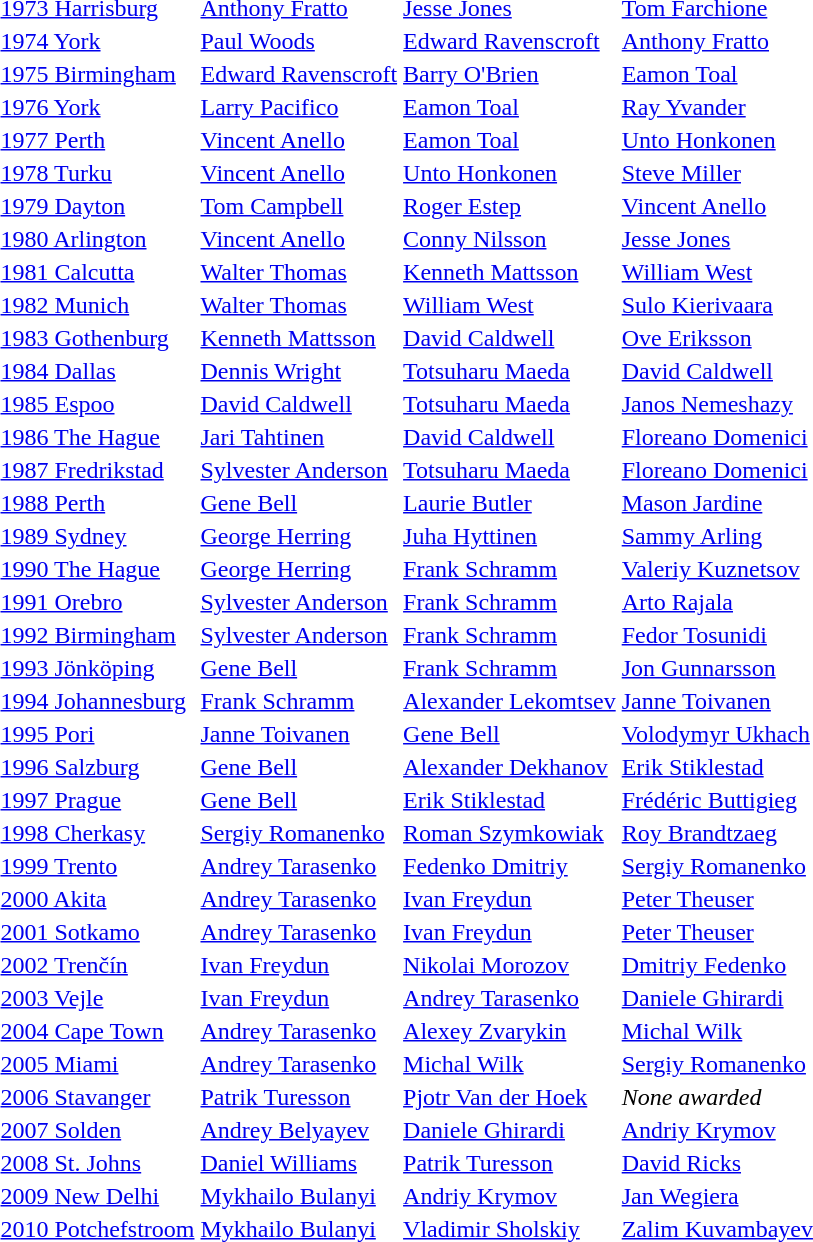<table>
<tr>
<td><a href='#'>1973 Harrisburg</a></td>
<td> <a href='#'>Anthony Fratto</a></td>
<td> <a href='#'>Jesse Jones</a></td>
<td> <a href='#'>Tom Farchione</a></td>
</tr>
<tr>
<td><a href='#'>1974 York</a></td>
<td> <a href='#'>Paul Woods</a></td>
<td> <a href='#'>Edward Ravenscroft</a></td>
<td> <a href='#'>Anthony Fratto</a></td>
</tr>
<tr>
<td><a href='#'>1975 Birmingham</a></td>
<td> <a href='#'>Edward Ravenscroft</a></td>
<td> <a href='#'>Barry O'Brien</a></td>
<td> <a href='#'>Eamon Toal</a></td>
</tr>
<tr>
<td><a href='#'>1976 York</a></td>
<td> <a href='#'>Larry Pacifico</a></td>
<td> <a href='#'>Eamon Toal</a></td>
<td> <a href='#'>Ray Yvander</a></td>
</tr>
<tr>
<td><a href='#'>1977 Perth</a></td>
<td> <a href='#'>Vincent Anello</a></td>
<td> <a href='#'>Eamon Toal</a></td>
<td> <a href='#'>Unto Honkonen</a></td>
</tr>
<tr>
<td><a href='#'>1978 Turku</a></td>
<td> <a href='#'>Vincent Anello</a></td>
<td> <a href='#'>Unto Honkonen</a></td>
<td> <a href='#'>Steve Miller</a></td>
</tr>
<tr>
<td><a href='#'>1979 Dayton</a></td>
<td> <a href='#'>Tom Campbell</a></td>
<td> <a href='#'>Roger Estep</a></td>
<td> <a href='#'>Vincent Anello</a></td>
</tr>
<tr>
<td><a href='#'>1980 Arlington</a></td>
<td> <a href='#'>Vincent Anello</a></td>
<td> <a href='#'>Conny Nilsson</a></td>
<td> <a href='#'>Jesse Jones</a></td>
</tr>
<tr>
<td><a href='#'>1981 Calcutta</a></td>
<td> <a href='#'>Walter Thomas</a></td>
<td> <a href='#'>Kenneth Mattsson</a></td>
<td> <a href='#'>William West</a></td>
</tr>
<tr>
<td><a href='#'>1982 Munich</a></td>
<td> <a href='#'>Walter Thomas</a></td>
<td> <a href='#'>William West</a></td>
<td> <a href='#'>Sulo Kierivaara</a></td>
</tr>
<tr>
<td><a href='#'>1983 Gothenburg</a></td>
<td> <a href='#'>Kenneth Mattsson</a></td>
<td> <a href='#'>David Caldwell</a></td>
<td> <a href='#'>Ove Eriksson</a></td>
</tr>
<tr>
<td><a href='#'>1984 Dallas</a></td>
<td> <a href='#'>Dennis Wright</a></td>
<td> <a href='#'>Totsuharu Maeda</a></td>
<td> <a href='#'>David Caldwell</a></td>
</tr>
<tr>
<td><a href='#'>1985 Espoo</a></td>
<td> <a href='#'>David Caldwell</a></td>
<td> <a href='#'>Totsuharu Maeda</a></td>
<td> <a href='#'>Janos Nemeshazy</a></td>
</tr>
<tr>
<td><a href='#'>1986 The Hague</a></td>
<td> <a href='#'>Jari Tahtinen</a></td>
<td> <a href='#'>David Caldwell</a></td>
<td> <a href='#'>Floreano Domenici</a></td>
</tr>
<tr>
<td><a href='#'>1987 Fredrikstad</a></td>
<td> <a href='#'>Sylvester Anderson</a></td>
<td> <a href='#'>Totsuharu Maeda</a></td>
<td> <a href='#'>Floreano Domenici</a></td>
</tr>
<tr>
<td><a href='#'>1988 Perth</a></td>
<td> <a href='#'>Gene Bell</a></td>
<td> <a href='#'>Laurie Butler</a></td>
<td> <a href='#'>Mason Jardine</a></td>
</tr>
<tr>
<td><a href='#'>1989 Sydney</a></td>
<td> <a href='#'>George Herring</a></td>
<td> <a href='#'>Juha Hyttinen</a></td>
<td> <a href='#'>Sammy Arling</a></td>
</tr>
<tr>
<td><a href='#'>1990 The Hague</a></td>
<td> <a href='#'>George Herring</a></td>
<td> <a href='#'>Frank Schramm</a></td>
<td>  <a href='#'>Valeriy Kuznetsov</a></td>
</tr>
<tr>
<td><a href='#'>1991 Orebro</a></td>
<td> <a href='#'>Sylvester Anderson</a></td>
<td> <a href='#'>Frank Schramm</a></td>
<td> <a href='#'>Arto Rajala</a></td>
</tr>
<tr>
<td><a href='#'>1992 Birmingham</a></td>
<td> <a href='#'>Sylvester Anderson</a></td>
<td> <a href='#'>Frank Schramm</a></td>
<td> <a href='#'>Fedor Tosunidi</a></td>
</tr>
<tr>
<td><a href='#'>1993 Jönköping</a></td>
<td> <a href='#'>Gene Bell</a></td>
<td> <a href='#'>Frank Schramm</a></td>
<td> <a href='#'>Jon Gunnarsson</a></td>
</tr>
<tr>
<td><a href='#'>1994 Johannesburg</a></td>
<td> <a href='#'>Frank Schramm</a></td>
<td> <a href='#'>Alexander Lekomtsev</a></td>
<td> <a href='#'>Janne Toivanen</a></td>
</tr>
<tr>
<td><a href='#'>1995 Pori</a></td>
<td> <a href='#'>Janne Toivanen</a></td>
<td> <a href='#'>Gene Bell</a></td>
<td> <a href='#'>Volodymyr Ukhach</a></td>
</tr>
<tr>
<td><a href='#'>1996 Salzburg</a></td>
<td> <a href='#'>Gene Bell</a></td>
<td> <a href='#'>Alexander Dekhanov</a></td>
<td> <a href='#'>Erik Stiklestad</a></td>
</tr>
<tr>
<td><a href='#'>1997 Prague</a></td>
<td> <a href='#'>Gene Bell</a></td>
<td> <a href='#'>Erik Stiklestad</a></td>
<td> <a href='#'>Frédéric Buttigieg</a></td>
</tr>
<tr>
<td><a href='#'>1998 Cherkasy</a></td>
<td> <a href='#'>Sergiy Romanenko</a></td>
<td> <a href='#'>Roman Szymkowiak</a></td>
<td> <a href='#'>Roy Brandtzaeg</a></td>
</tr>
<tr>
<td><a href='#'>1999 Trento</a></td>
<td> <a href='#'>Andrey Tarasenko</a></td>
<td> <a href='#'>Fedenko Dmitriy</a></td>
<td> <a href='#'>Sergiy Romanenko</a></td>
</tr>
<tr>
<td><a href='#'>2000 Akita</a></td>
<td> <a href='#'>Andrey Tarasenko</a></td>
<td> <a href='#'>Ivan Freydun</a></td>
<td> <a href='#'>Peter Theuser</a></td>
</tr>
<tr>
<td><a href='#'>2001 Sotkamo</a></td>
<td> <a href='#'>Andrey Tarasenko</a></td>
<td> <a href='#'>Ivan Freydun</a></td>
<td> <a href='#'>Peter Theuser</a></td>
</tr>
<tr>
<td><a href='#'>2002 Trenčín</a></td>
<td> <a href='#'>Ivan Freydun</a></td>
<td> <a href='#'>Nikolai Morozov</a></td>
<td> <a href='#'>Dmitriy Fedenko</a></td>
</tr>
<tr>
<td><a href='#'>2003 Vejle</a></td>
<td> <a href='#'>Ivan Freydun</a></td>
<td> <a href='#'>Andrey Tarasenko</a></td>
<td> <a href='#'>Daniele Ghirardi</a></td>
</tr>
<tr>
<td><a href='#'>2004 Cape Town</a></td>
<td> <a href='#'>Andrey Tarasenko</a></td>
<td> <a href='#'>Alexey Zvarykin</a></td>
<td> <a href='#'>Michal Wilk</a></td>
</tr>
<tr>
<td><a href='#'>2005 Miami</a></td>
<td> <a href='#'>Andrey Tarasenko</a></td>
<td> <a href='#'>Michal Wilk</a></td>
<td> <a href='#'>Sergiy Romanenko</a></td>
</tr>
<tr>
<td><a href='#'>2006 Stavanger</a></td>
<td> <a href='#'>Patrik Turesson</a></td>
<td> <a href='#'>Pjotr Van der Hoek</a></td>
<td colspan=1><em>None awarded</em></td>
</tr>
<tr>
<td><a href='#'>2007 Solden</a></td>
<td> <a href='#'>Andrey Belyayev</a></td>
<td> <a href='#'>Daniele Ghirardi</a></td>
<td> <a href='#'>Andriy Krymov</a></td>
</tr>
<tr>
<td><a href='#'>2008 St. Johns</a></td>
<td> <a href='#'>Daniel Williams</a></td>
<td> <a href='#'>Patrik Turesson</a></td>
<td> <a href='#'>David Ricks</a></td>
</tr>
<tr>
<td><a href='#'>2009 New Delhi</a></td>
<td> <a href='#'>Mykhailo Bulanyi</a></td>
<td> <a href='#'>Andriy Krymov</a></td>
<td> <a href='#'>Jan Wegiera</a></td>
</tr>
<tr>
<td><a href='#'>2010 Potchefstroom</a></td>
<td> <a href='#'>Mykhailo Bulanyi</a></td>
<td> <a href='#'>Vladimir Sholskiy</a></td>
<td> <a href='#'>Zalim Kuvambayev</a></td>
</tr>
</table>
